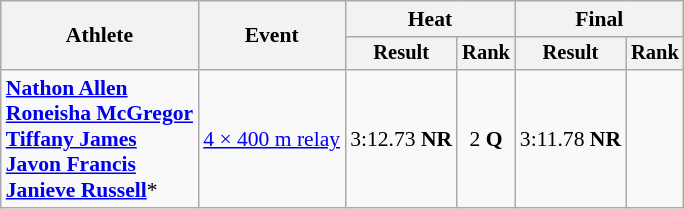<table class=wikitable style=font-size:90%>
<tr>
<th rowspan=2>Athlete</th>
<th rowspan=2>Event</th>
<th colspan=2>Heat</th>
<th colspan=2>Final</th>
</tr>
<tr style=font-size:95%>
<th>Result</th>
<th>Rank</th>
<th>Result</th>
<th>Rank</th>
</tr>
<tr align=center>
<td align=left><strong><a href='#'>Nathon Allen</a><br><a href='#'>Roneisha McGregor</a><br><a href='#'>Tiffany James</a><br><a href='#'>Javon Francis</a><br><a href='#'>Janieve Russell</a></strong>*</td>
<td align=left><a href='#'>4 × 400 m relay</a></td>
<td>3:12.73 <strong>NR</strong></td>
<td>2 <strong>Q</strong></td>
<td>3:11.78 <strong>NR</strong></td>
<td></td>
</tr>
</table>
